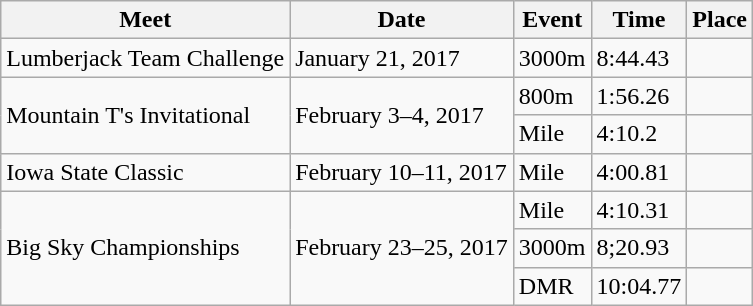<table class="wikitable sortable">
<tr>
<th>Meet</th>
<th>Date</th>
<th>Event</th>
<th>Time</th>
<th>Place</th>
</tr>
<tr>
<td>Lumberjack Team Challenge</td>
<td>January 21, 2017</td>
<td>3000m</td>
<td>8:44.43</td>
<td></td>
</tr>
<tr>
<td rowspan="2">Mountain T's Invitational</td>
<td rowspan="2">February 3–4, 2017</td>
<td>800m</td>
<td>1:56.26</td>
<td></td>
</tr>
<tr>
<td>Mile</td>
<td>4:10.2</td>
<td></td>
</tr>
<tr>
<td>Iowa State Classic</td>
<td>February 10–11, 2017</td>
<td>Mile</td>
<td>4:00.81</td>
<td></td>
</tr>
<tr>
<td rowspan="3">Big Sky Championships</td>
<td rowspan="3">February 23–25, 2017</td>
<td>Mile</td>
<td>4:10.31</td>
<td></td>
</tr>
<tr>
<td>3000m</td>
<td>8;20.93</td>
<td></td>
</tr>
<tr>
<td>DMR</td>
<td>10:04.77</td>
<td></td>
</tr>
</table>
